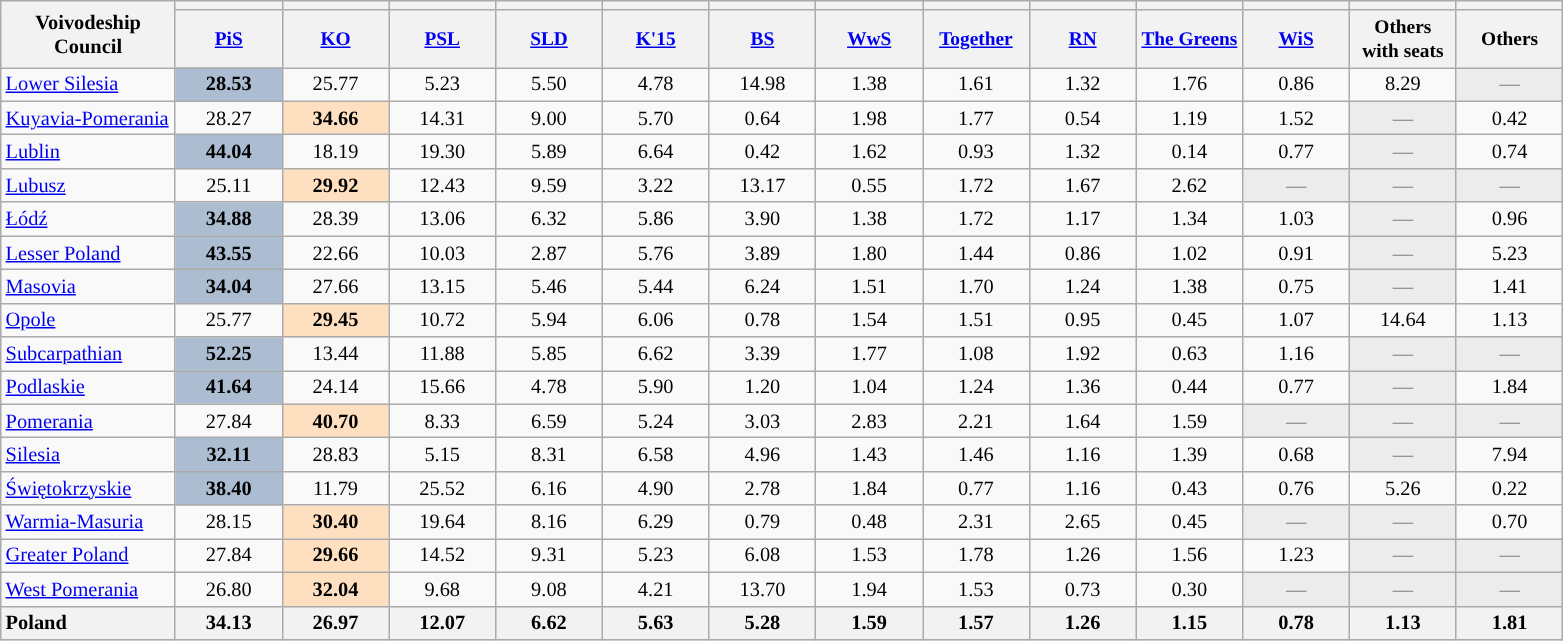<table class="wikitable sortable" style="text-align:center; font-size:85%;">
<tr text-align:center;>
<th style="width:110px;" rowspan="2">Voivodeship<br>Council</th>
<th style="background: "></th>
<th style="background: "></th>
<th style="background: "></th>
<th style="background: "></th>
<th style="background: "></th>
<th style="background: "></th>
<th style="background: "></th>
<th style="background: "></th>
<th style="background: "></th>
<th style="background: "></th>
<th style="background: "></th>
<th style="background: "></th>
<th style="background: "></th>
</tr>
<tr text-align:center;>
<th style="font-size:95%; width:65px;"><a href='#'>PiS</a></th>
<th style="font-size:95%; width:65px;"><a href='#'>KO</a></th>
<th style="font-size:95%; width:65px;"><a href='#'>PSL</a></th>
<th style="font-size:95%; width:65px;"><a href='#'>SLD</a></th>
<th style="font-size:95%; width:65px;"><a href='#'>K'15</a></th>
<th style="font-size:95%; width:65px;"><a href='#'>BS</a></th>
<th style="font-size:95%; width:65px;"><a href='#'>WwS</a></th>
<th style="font-size:95%; width:65px;"><a href='#'>Together</a></th>
<th style="font-size:95%; width:65px;"><a href='#'>RN</a></th>
<th style="font-size:95%; width:65px;"><a href='#'>The Greens</a></th>
<th style="font-size:95%; width:65px;"><a href='#'>WiS</a></th>
<th style="font-size:95%; width:65px;">Others with seats</th>
<th style="font-size:95%; width:65px;">Others</th>
</tr>
<tr>
<td style="text-align: left;"><a href='#'>Lower Silesia</a></td>
<td style="background: #acbdd1;"><strong>28.53</strong></td>
<td>25.77</td>
<td>5.23</td>
<td>5.50</td>
<td>4.78</td>
<td>14.98</td>
<td>1.38</td>
<td>1.61</td>
<td>1.32</td>
<td>1.76</td>
<td>0.86</td>
<td>8.29</td>
<td style="background: #ececec; color:gray">—</td>
</tr>
<tr>
<td style="text-align: left;"><a href='#'>Kuyavia-Pomerania</a></td>
<td>28.27</td>
<td style="background: #fee0c0;"><strong>34.66</strong></td>
<td>14.31</td>
<td>9.00</td>
<td>5.70</td>
<td>0.64</td>
<td>1.98</td>
<td>1.77</td>
<td>0.54</td>
<td>1.19</td>
<td>1.52</td>
<td style="background: #ececec; color:gray">—</td>
<td>0.42</td>
</tr>
<tr>
<td style="text-align: left;"><a href='#'>Lublin</a></td>
<td style="background: #acbdd1;"><strong>44.04</strong></td>
<td>18.19</td>
<td>19.30</td>
<td>5.89</td>
<td>6.64</td>
<td>0.42</td>
<td>1.62</td>
<td>0.93</td>
<td>1.32</td>
<td>0.14</td>
<td>0.77</td>
<td style="background: #ececec; color:gray">—</td>
<td>0.74</td>
</tr>
<tr>
<td style="text-align: left;"><a href='#'>Lubusz</a></td>
<td>25.11</td>
<td style="background: #fee0c0;"><strong>29.92</strong></td>
<td>12.43</td>
<td>9.59</td>
<td>3.22</td>
<td>13.17</td>
<td>0.55</td>
<td>1.72</td>
<td>1.67</td>
<td>2.62</td>
<td style="background: #ececec; color:gray">—</td>
<td style="background: #ececec; color:gray">—</td>
<td style="background: #ececec; color:gray">—</td>
</tr>
<tr>
<td style="text-align: left;"><a href='#'>Łódź</a></td>
<td style="background: #acbdd1;"><strong>34.88</strong></td>
<td>28.39</td>
<td>13.06</td>
<td>6.32</td>
<td>5.86</td>
<td>3.90</td>
<td>1.38</td>
<td>1.72</td>
<td>1.17</td>
<td>1.34</td>
<td>1.03</td>
<td style="background: #ececec; color:gray">—</td>
<td>0.96</td>
</tr>
<tr>
<td style="text-align: left;"><a href='#'>Lesser Poland</a></td>
<td style="background: #acbdd1;"><strong>43.55</strong></td>
<td>22.66</td>
<td>10.03</td>
<td>2.87</td>
<td>5.76</td>
<td>3.89</td>
<td>1.80</td>
<td>1.44</td>
<td>0.86</td>
<td>1.02</td>
<td>0.91</td>
<td style="background: #ececec; color:gray">—</td>
<td>5.23</td>
</tr>
<tr>
<td style="text-align: left;"><a href='#'>Masovia</a></td>
<td style="background: #acbdd1;"><strong>34.04</strong></td>
<td>27.66</td>
<td>13.15</td>
<td>5.46</td>
<td>5.44</td>
<td>6.24</td>
<td>1.51</td>
<td>1.70</td>
<td>1.24</td>
<td>1.38</td>
<td>0.75</td>
<td style="background: #ececec; color:gray">—</td>
<td>1.41</td>
</tr>
<tr>
<td style="text-align: left;"><a href='#'>Opole</a></td>
<td>25.77</td>
<td style="background: #fee0c0;"><strong>29.45</strong></td>
<td>10.72</td>
<td>5.94</td>
<td>6.06</td>
<td>0.78</td>
<td>1.54</td>
<td>1.51</td>
<td>0.95</td>
<td>0.45</td>
<td>1.07</td>
<td>14.64</td>
<td>1.13</td>
</tr>
<tr>
<td style="text-align: left;"><a href='#'>Subcarpathian</a></td>
<td style="background: #acbdd1;"><strong>52.25</strong></td>
<td>13.44</td>
<td>11.88</td>
<td>5.85</td>
<td>6.62</td>
<td>3.39</td>
<td>1.77</td>
<td>1.08</td>
<td>1.92</td>
<td>0.63</td>
<td>1.16</td>
<td style="background: #ececec; color:gray">—</td>
<td style="background: #ececec; color:gray">—</td>
</tr>
<tr>
<td style="text-align: left;"><a href='#'>Podlaskie</a></td>
<td style="background: #acbdd1;"><strong>41.64</strong></td>
<td>24.14</td>
<td>15.66</td>
<td>4.78</td>
<td>5.90</td>
<td>1.20</td>
<td>1.04</td>
<td>1.24</td>
<td>1.36</td>
<td>0.44</td>
<td>0.77</td>
<td style="background: #ececec; color:gray">—</td>
<td>1.84</td>
</tr>
<tr>
<td style="text-align: left;"><a href='#'>Pomerania</a></td>
<td>27.84</td>
<td style="background: #fee0c0;"><strong>40.70</strong></td>
<td>8.33</td>
<td>6.59</td>
<td>5.24</td>
<td>3.03</td>
<td>2.83</td>
<td>2.21</td>
<td>1.64</td>
<td>1.59</td>
<td style="background: #ececec; color:gray">—</td>
<td style="background: #ececec; color:gray">—</td>
<td style="background: #ececec; color:gray">—</td>
</tr>
<tr>
<td style="text-align: left;"><a href='#'>Silesia</a></td>
<td style="background: #acbdd1;"><strong>32.11</strong></td>
<td>28.83</td>
<td>5.15</td>
<td>8.31</td>
<td>6.58</td>
<td>4.96</td>
<td>1.43</td>
<td>1.46</td>
<td>1.16</td>
<td>1.39</td>
<td>0.68</td>
<td style="background: #ececec; color:gray">—</td>
<td>7.94</td>
</tr>
<tr>
<td style="text-align: left;"><a href='#'>Świętokrzyskie</a></td>
<td style="background: #acbdd1;"><strong>38.40</strong></td>
<td>11.79</td>
<td>25.52</td>
<td>6.16</td>
<td>4.90</td>
<td>2.78</td>
<td>1.84</td>
<td>0.77</td>
<td>1.16</td>
<td>0.43</td>
<td>0.76</td>
<td>5.26</td>
<td>0.22</td>
</tr>
<tr>
<td style="text-align: left;"><a href='#'>Warmia-Masuria</a></td>
<td>28.15</td>
<td style="background: #fee0c0;"><strong>30.40</strong></td>
<td>19.64</td>
<td>8.16</td>
<td>6.29</td>
<td>0.79</td>
<td>0.48</td>
<td>2.31</td>
<td>2.65</td>
<td>0.45</td>
<td style="background: #ececec; color:gray">—</td>
<td style="background: #ececec; color:gray">—</td>
<td>0.70</td>
</tr>
<tr>
<td style="text-align: left;"><a href='#'>Greater Poland</a></td>
<td>27.84</td>
<td style="background: #fee0c0;"><strong>29.66</strong></td>
<td>14.52</td>
<td>9.31</td>
<td>5.23</td>
<td>6.08</td>
<td>1.53</td>
<td>1.78</td>
<td>1.26</td>
<td>1.56</td>
<td>1.23</td>
<td style="background: #ececec; color:gray">—</td>
<td style="background: #ececec; color:gray">—</td>
</tr>
<tr>
<td style="text-align: left;"><a href='#'>West Pomerania</a></td>
<td>26.80</td>
<td style="background: #fee0c0;"><strong>32.04</strong></td>
<td>9.68</td>
<td>9.08</td>
<td>4.21</td>
<td>13.70</td>
<td>1.94</td>
<td>1.53</td>
<td>0.73</td>
<td>0.30</td>
<td style="background: #ececec; color:gray">—</td>
<td style="background: #ececec; color:gray">—</td>
<td style="background: #ececec; color:gray">—</td>
</tr>
<tr>
<th style="text-align: left;">Poland</th>
<th>34.13</th>
<th>26.97</th>
<th>12.07</th>
<th>6.62</th>
<th>5.63</th>
<th>5.28</th>
<th>1.59</th>
<th>1.57</th>
<th>1.26</th>
<th>1.15</th>
<th>0.78</th>
<th>1.13</th>
<th>1.81</th>
</tr>
</table>
